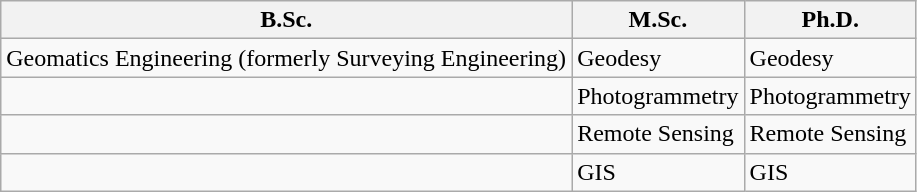<table class="wikitable">
<tr>
<th>B.Sc.</th>
<th>M.Sc.</th>
<th>Ph.D.</th>
</tr>
<tr>
<td>Geomatics Engineering (formerly Surveying Engineering)</td>
<td>Geodesy</td>
<td>Geodesy</td>
</tr>
<tr>
<td></td>
<td>Photogrammetry</td>
<td>Photogrammetry</td>
</tr>
<tr>
<td></td>
<td>Remote Sensing</td>
<td>Remote Sensing</td>
</tr>
<tr>
<td></td>
<td>GIS</td>
<td>GIS</td>
</tr>
</table>
